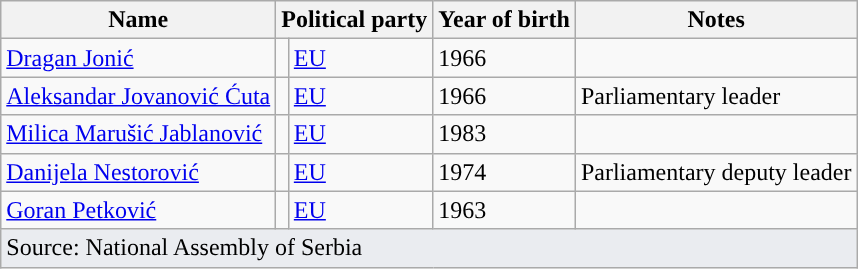<table class="wikitable sortable" style="text-align:left">
<tr>
<th>Name</th>
<th colspan="2">Political party</th>
<th>Year of birth</th>
<th>Notes</th>
</tr>
<tr>
<td><a href='#'>Dragan Jonić</a></td>
<td width="1" style="color:inherit;background: "></td>
<td><a href='#'>EU</a></td>
<td>1966</td>
<td></td>
</tr>
<tr>
<td><a href='#'>Aleksandar Jovanović Ćuta</a></td>
<td width="1" style="color:inherit;background: "></td>
<td><a href='#'>EU</a></td>
<td>1966</td>
<td>Parliamentary leader</td>
</tr>
<tr>
<td><a href='#'>Milica Marušić Jablanović</a></td>
<td width="1" style="color:inherit;background: "></td>
<td><a href='#'>EU</a></td>
<td>1983</td>
<td></td>
</tr>
<tr>
<td><a href='#'>Danijela Nestorović</a></td>
<td width="1" style="color:inherit;background: "></td>
<td><a href='#'>EU</a></td>
<td>1974</td>
<td>Parliamentary deputy leader</td>
</tr>
<tr>
<td><a href='#'>Goran Petković</a></td>
<td width="1" style="color:inherit;background: "></td>
<td><a href='#'>EU</a></td>
<td>1963</td>
<td></td>
</tr>
<tr>
<td style="background-color:#EAECF0" colspan="5">Source: National Assembly of Serbia</td>
</tr>
</table>
